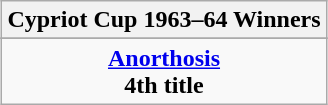<table class="wikitable" style="text-align:center;margin: 0 auto;">
<tr>
<th>Cypriot Cup 1963–64 Winners</th>
</tr>
<tr>
</tr>
<tr>
<td><strong><a href='#'>Anorthosis</a></strong><br><strong>4th title</strong></td>
</tr>
</table>
